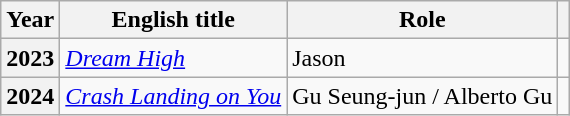<table class="wikitable sortable plainrowheaders">
<tr>
<th scope="col">Year</th>
<th scope="col" class="unsortable">English title</th>
<th scope="col" class="unsortable">Role</th>
<th scope="col" class="unsortable"></th>
</tr>
<tr>
<th scope="row">2023</th>
<td><em><a href='#'>Dream High</a></em></td>
<td>Jason</td>
<td style="text-align:center"></td>
</tr>
<tr>
<th scope="row">2024</th>
<td><em><a href='#'>Crash Landing on You</a></em></td>
<td>Gu Seung-jun / Alberto Gu</td>
<td style="text-align:center"></td>
</tr>
</table>
